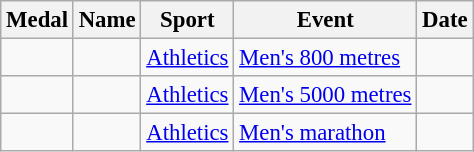<table class="wikitable sortable" style="font-size: 95%;">
<tr>
<th>Medal</th>
<th>Name</th>
<th>Sport</th>
<th>Event</th>
<th>Date</th>
</tr>
<tr>
<td></td>
<td></td>
<td><a href='#'>Athletics</a></td>
<td><a href='#'>Men's 800 metres</a></td>
<td></td>
</tr>
<tr>
<td></td>
<td></td>
<td><a href='#'>Athletics</a></td>
<td><a href='#'>Men's 5000 metres</a></td>
<td></td>
</tr>
<tr>
<td></td>
<td></td>
<td><a href='#'>Athletics</a></td>
<td><a href='#'>Men's marathon</a></td>
<td></td>
</tr>
</table>
